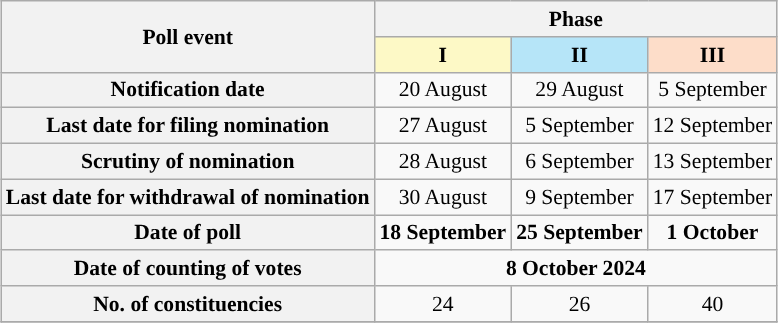<table class="wikitable" style="text-align:center;margin:auto;font-size:90%;">
<tr>
<th rowspan="2">Poll event</th>
<th colspan="3">Phase</th>
</tr>
<tr>
<th style="background: #fdf9c6">I</th>
<th style="background: #b6e5f8">II</th>
<th style="background: #fdddc9">III</th>
</tr>
<tr>
<th style="text-align:center">Notification date</th>
<td>20 August</td>
<td>29 August</td>
<td>5 September</td>
</tr>
<tr>
<th style="text-align:center">Last date for filing nomination</th>
<td>27 August</td>
<td>5 September</td>
<td>12 September</td>
</tr>
<tr>
<th style="text-align:center">Scrutiny of nomination</th>
<td>28 August</td>
<td>6 September</td>
<td>13 September</td>
</tr>
<tr>
<th style="text-align:center">Last date for withdrawal of nomination</th>
<td>30 August</td>
<td>9 September</td>
<td>17 September</td>
</tr>
<tr>
<th style="text-align:center">Date of poll</th>
<td><strong>18 September</strong></td>
<td><strong>25 September</strong></td>
<td><strong>1 October</strong></td>
</tr>
<tr>
<th style="text-align:center">Date of counting of votes</th>
<td colspan="3"><strong>8 October 2024</strong></td>
</tr>
<tr>
<th style="text-align:center">No. of constituencies</th>
<td>24</td>
<td>26</td>
<td>40</td>
</tr>
<tr>
</tr>
</table>
